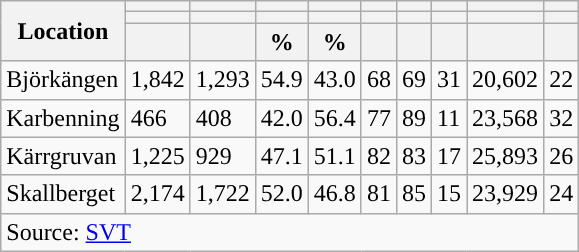<table role="presentation" class="wikitable sortable mw-collapsible">
<tr>
<th rowspan="3">Location</th>
<th></th>
<th></th>
<th></th>
<th></th>
<th></th>
<th></th>
<th></th>
<th></th>
<th></th>
</tr>
<tr>
<th></th>
<th></th>
<th style="background:"></th>
<th style="background:"></th>
<th></th>
<th></th>
<th></th>
<th></th>
<th></th>
</tr>
<tr>
<th data-sort-type="number"></th>
<th data-sort-type="number"></th>
<th data-sort-type="number">%</th>
<th data-sort-type="number">%</th>
<th data-sort-type="number"></th>
<th data-sort-type="number"></th>
<th data-sort-type="number"></th>
<th data-sort-type="number"></th>
<th data-sort-type="number"></th>
</tr>
<tr>
<td align="left">Björkängen</td>
<td>1,842</td>
<td>1,293</td>
<td>54.9</td>
<td>43.0</td>
<td>68</td>
<td>69</td>
<td>31</td>
<td>20,602</td>
<td>22</td>
</tr>
<tr>
<td align="left">Karbenning</td>
<td>466</td>
<td>408</td>
<td>42.0</td>
<td>56.4</td>
<td>77</td>
<td>89</td>
<td>11</td>
<td>23,568</td>
<td>32</td>
</tr>
<tr>
<td align="left">Kärrgruvan</td>
<td>1,225</td>
<td>929</td>
<td>47.1</td>
<td>51.1</td>
<td>82</td>
<td>83</td>
<td>17</td>
<td>25,893</td>
<td>26</td>
</tr>
<tr>
<td align="left">Skallberget</td>
<td>2,174</td>
<td>1,722</td>
<td>52.0</td>
<td>46.8</td>
<td>81</td>
<td>85</td>
<td>15</td>
<td>23,929</td>
<td>24</td>
</tr>
<tr>
<td colspan="10" align="left">Source: <a href='#'>SVT</a></td>
</tr>
</table>
